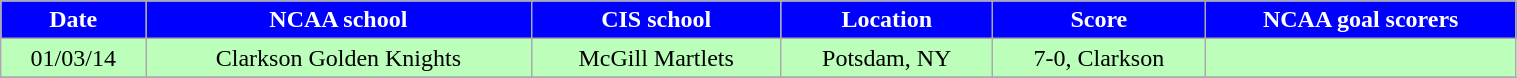<table class="wikitable" style="width:80%;">
<tr style="text-align:center; background:blue; color:#fff;">
<td><strong>Date</strong></td>
<td><strong>NCAA school</strong></td>
<td><strong>CIS school</strong></td>
<td><strong>Location</strong></td>
<td><strong>Score</strong></td>
<td><strong>NCAA goal scorers</strong></td>
</tr>
<tr style="text-align:center; background:#bfb;">
<td>01/03/14</td>
<td>Clarkson Golden Knights</td>
<td>McGill Martlets</td>
<td>Potsdam, NY</td>
<td>7-0, Clarkson</td>
<td></td>
</tr>
<tr style="text-align:center; background:#bfb;">
</tr>
</table>
